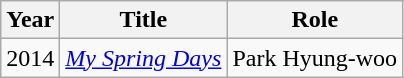<table class="wikitable plainrowheaders sortable">
<tr>
<th scope="col">Year</th>
<th scope="col">Title</th>
<th scope="col">Role</th>
</tr>
<tr>
<td>2014</td>
<td><em><a href='#'>My Spring Days</a></em></td>
<td>Park Hyung-woo</td>
</tr>
</table>
